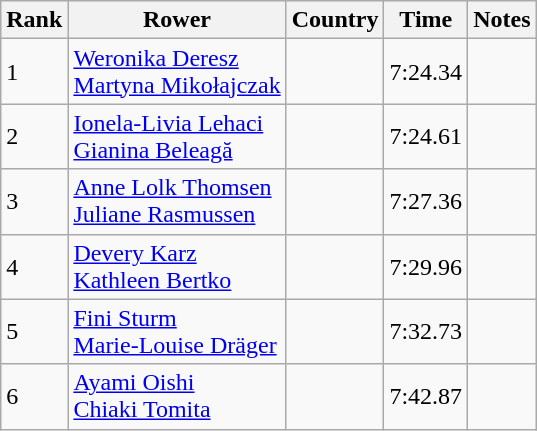<table class="wikitable">
<tr>
<th>Rank</th>
<th>Rower</th>
<th>Country</th>
<th>Time</th>
<th>Notes</th>
</tr>
<tr>
<td>1</td>
<td><a href='#'>Weronika Deresz</a><br><a href='#'>Martyna Mikołajczak</a></td>
<td></td>
<td>7:24.34</td>
<td></td>
</tr>
<tr>
<td>2</td>
<td><a href='#'>Ionela-Livia Lehaci</a><br><a href='#'>Gianina Beleagă</a></td>
<td></td>
<td>7:24.61</td>
<td></td>
</tr>
<tr>
<td>3</td>
<td><a href='#'>Anne Lolk Thomsen</a><br><a href='#'>Juliane Rasmussen</a></td>
<td></td>
<td>7:27.36</td>
<td></td>
</tr>
<tr>
<td>4</td>
<td><a href='#'>Devery Karz</a><br><a href='#'>Kathleen Bertko</a></td>
<td></td>
<td>7:29.96</td>
<td></td>
</tr>
<tr>
<td>5</td>
<td><a href='#'>Fini Sturm</a><br><a href='#'>Marie-Louise Dräger</a></td>
<td></td>
<td>7:32.73</td>
<td></td>
</tr>
<tr>
<td>6</td>
<td><a href='#'>Ayami Oishi</a><br><a href='#'>Chiaki Tomita</a></td>
<td></td>
<td>7:42.87</td>
<td></td>
</tr>
</table>
